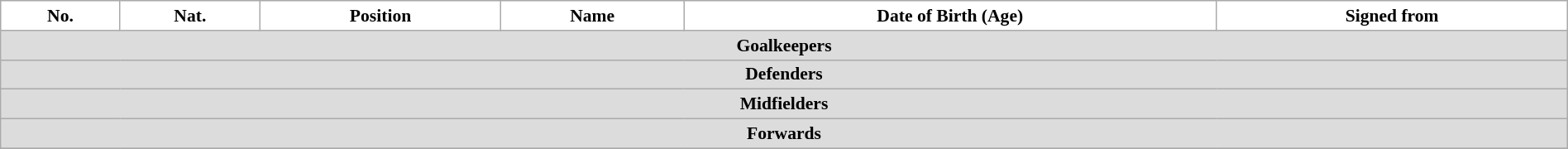<table class="wikitable" style="text-align:center; font-size:90%; width:100%">
<tr>
<th style="background:white; color:black; text-align:center;">No.</th>
<th style="background:white; color:black; text-align:center;">Nat.</th>
<th style="background:white; color:black; text-align:center;">Position</th>
<th style="background:white; color:black; text-align:center;">Name</th>
<th style="background:white; color:black; text-align:center;">Date of Birth (Age)</th>
<th style="background:white; color:black; text-align:center;">Signed from</th>
</tr>
<tr>
<th colspan=10 style="background:#DCDCDC; text-align:center;">Goalkeepers</th>
</tr>
<tr>
<th colspan=10 style="background:#DCDCDC; text-align:center;">Defenders</th>
</tr>
<tr>
<th colspan=10 style="background:#DCDCDC; text-align:center;">Midfielders</th>
</tr>
<tr>
<th colspan=10 style="background:#DCDCDC; text-align:center;">Forwards</th>
</tr>
<tr>
</tr>
</table>
